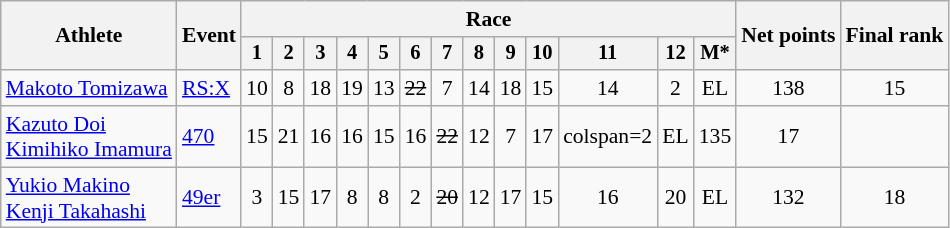<table class="wikitable" style="font-size:90%">
<tr>
<th rowspan="2">Athlete</th>
<th rowspan="2">Event</th>
<th colspan=13>Race</th>
<th rowspan=2>Net points</th>
<th rowspan=2>Final rank</th>
</tr>
<tr style="font-size:95%">
<th>1</th>
<th>2</th>
<th>3</th>
<th>4</th>
<th>5</th>
<th>6</th>
<th>7</th>
<th>8</th>
<th>9</th>
<th>10</th>
<th>11</th>
<th>12</th>
<th>M*</th>
</tr>
<tr align=center>
<td align=left><a href='#'>Makoto Tomizawa</a></td>
<td align=left><a href='#'>RS:X</a></td>
<td>10</td>
<td>8</td>
<td>18</td>
<td>19</td>
<td>13</td>
<td><s>22</s></td>
<td>7</td>
<td>14</td>
<td>18</td>
<td>15</td>
<td>14</td>
<td>2</td>
<td>EL</td>
<td>138</td>
<td>15</td>
</tr>
<tr align=center>
<td align=left><a href='#'>Kazuto Doi</a><br><a href='#'>Kimihiko Imamura</a></td>
<td align=left><a href='#'>470</a></td>
<td>15</td>
<td>21</td>
<td>16</td>
<td>16</td>
<td>15</td>
<td>16</td>
<td><s>22</s></td>
<td>12</td>
<td>7</td>
<td>17</td>
<td>colspan=2 </td>
<td>EL</td>
<td>135</td>
<td>17</td>
</tr>
<tr align=center>
<td align=left><a href='#'>Yukio Makino</a><br><a href='#'>Kenji Takahashi</a></td>
<td align=left><a href='#'>49er</a></td>
<td>3</td>
<td>15</td>
<td>17</td>
<td>8</td>
<td>8</td>
<td>2</td>
<td><s>20</s></td>
<td>12</td>
<td>17</td>
<td>15</td>
<td>16</td>
<td>20</td>
<td>EL</td>
<td>132</td>
<td>18</td>
</tr>
</table>
